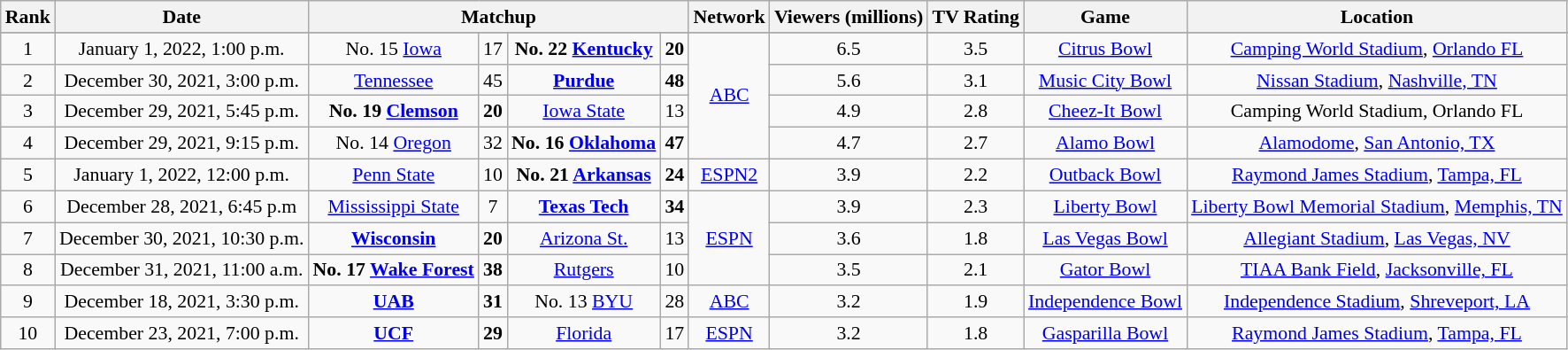<table class="wikitable" style="font-size: 91%; text-align:center">
<tr>
<th>Rank</th>
<th>Date</th>
<th colspan=4>Matchup</th>
<th>Network</th>
<th>Viewers (millions)</th>
<th>TV Rating</th>
<th>Game</th>
<th>Location</th>
</tr>
<tr>
</tr>
<tr>
<td>1</td>
<td>January 1, 2022, 1:00 p.m.</td>
<td>No. 15 <a href='#'>Iowa</a></td>
<td>17</td>
<td><strong>No. 22 <a href='#'>Kentucky</a></strong></td>
<td><strong>20</strong></td>
<td rowspan="4"><a href='#'>ABC</a></td>
<td>6.5</td>
<td>3.5</td>
<td><a href='#'>Citrus Bowl</a></td>
<td><a href='#'>Camping World Stadium</a>, <a href='#'>Orlando FL</a></td>
</tr>
<tr>
<td>2</td>
<td>December 30, 2021, 3:00 p.m.</td>
<td><a href='#'>Tennessee</a></td>
<td>45</td>
<td><strong><a href='#'>Purdue</a></strong></td>
<td><strong>48</strong></td>
<td>5.6</td>
<td>3.1</td>
<td><a href='#'>Music City Bowl</a></td>
<td><a href='#'>Nissan Stadium</a>, <a href='#'>Nashville, TN</a></td>
</tr>
<tr>
<td>3</td>
<td>December 29, 2021, 5:45 p.m.</td>
<td><strong>No. 19 <a href='#'>Clemson</a></strong></td>
<td><strong>20</strong></td>
<td><a href='#'>Iowa State</a></td>
<td>13</td>
<td>4.9</td>
<td>2.8</td>
<td><a href='#'>Cheez-It Bowl</a></td>
<td>Camping World Stadium, Orlando FL</td>
</tr>
<tr>
<td>4</td>
<td>December 29, 2021, 9:15 p.m.</td>
<td>No. 14 <a href='#'>Oregon</a></td>
<td>32</td>
<td><strong>No. 16 <a href='#'>Oklahoma</a></strong></td>
<td><strong>47</strong></td>
<td>4.7</td>
<td>2.7</td>
<td><a href='#'>Alamo Bowl</a></td>
<td><a href='#'>Alamodome</a>, <a href='#'>San Antonio, TX</a></td>
</tr>
<tr>
<td>5</td>
<td>January 1, 2022, 12:00 p.m.</td>
<td><a href='#'>Penn State</a></td>
<td>10</td>
<td><strong>No. 21 <a href='#'>Arkansas</a></strong></td>
<td><strong>24</strong></td>
<td><a href='#'>ESPN2</a></td>
<td>3.9</td>
<td>2.2</td>
<td><a href='#'>Outback Bowl</a></td>
<td><a href='#'>Raymond James Stadium</a>, <a href='#'>Tampa, FL</a></td>
</tr>
<tr>
<td>6</td>
<td>December 28, 2021, 6:45 p.m</td>
<td><a href='#'>Mississippi State</a></td>
<td>7</td>
<td><a href='#'><strong>Texas Tech</strong></a></td>
<td><strong>34</strong></td>
<td rowspan="3"><a href='#'>ESPN</a></td>
<td>3.9</td>
<td>2.3</td>
<td><a href='#'>Liberty Bowl</a></td>
<td><a href='#'>Liberty Bowl Memorial Stadium</a>, <a href='#'>Memphis, TN</a></td>
</tr>
<tr>
<td>7</td>
<td>December 30, 2021, 10:30 p.m.</td>
<td><strong><a href='#'>Wisconsin</a></strong></td>
<td><strong>20</strong></td>
<td><a href='#'>Arizona St.</a></td>
<td>13</td>
<td>3.6</td>
<td>1.8</td>
<td><a href='#'>Las Vegas Bowl</a></td>
<td><a href='#'>Allegiant Stadium</a>, <a href='#'>Las Vegas, NV</a></td>
</tr>
<tr>
<td>8</td>
<td>December 31, 2021, 11:00 a.m.</td>
<td><strong>No. 17 <a href='#'>Wake Forest</a></strong></td>
<td><strong>38</strong></td>
<td><a href='#'>Rutgers</a></td>
<td>10</td>
<td>3.5</td>
<td>2.1</td>
<td><a href='#'>Gator Bowl</a></td>
<td><a href='#'>TIAA Bank Field</a>, <a href='#'>Jacksonville, FL</a></td>
</tr>
<tr>
<td>9</td>
<td>December 18, 2021, 3:30 p.m.</td>
<td><strong><a href='#'>UAB</a></strong></td>
<td><strong>31</strong></td>
<td>No. 13 <a href='#'>BYU</a></td>
<td>28</td>
<td><a href='#'>ABC</a></td>
<td>3.2</td>
<td>1.9</td>
<td><a href='#'>Independence Bowl</a></td>
<td><a href='#'>Independence Stadium</a>, <a href='#'>Shreveport, LA</a></td>
</tr>
<tr>
<td>10</td>
<td>December 23, 2021, 7:00 p.m.</td>
<td><strong><a href='#'>UCF</a></strong></td>
<td><strong>29</strong></td>
<td><a href='#'>Florida</a></td>
<td>17</td>
<td><a href='#'>ESPN</a></td>
<td>3.2</td>
<td>1.8</td>
<td><a href='#'>Gasparilla Bowl</a></td>
<td><a href='#'>Raymond James Stadium</a>, <a href='#'>Tampa, FL</a></td>
</tr>
</table>
